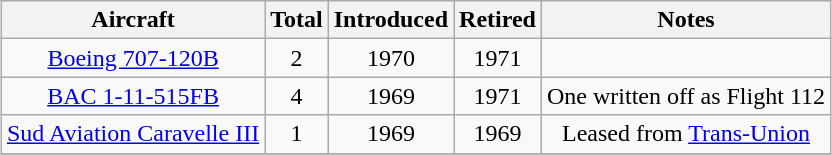<table class="wikitable" style="margin:0.5em auto; text-align:center">
<tr>
<th>Aircraft</th>
<th>Total</th>
<th>Introduced</th>
<th>Retired</th>
<th>Notes</th>
</tr>
<tr>
<td><a href='#'>Boeing 707-120B</a></td>
<td>2</td>
<td>1970</td>
<td>1971</td>
<td></td>
</tr>
<tr>
<td><a href='#'>BAC 1-11-515FB</a></td>
<td>4</td>
<td>1969</td>
<td>1971</td>
<td>One written off as Flight 112</td>
</tr>
<tr>
<td><a href='#'>Sud Aviation Caravelle III</a></td>
<td>1</td>
<td>1969</td>
<td>1969</td>
<td>Leased from <a href='#'>Trans-Union</a></td>
</tr>
<tr>
</tr>
</table>
